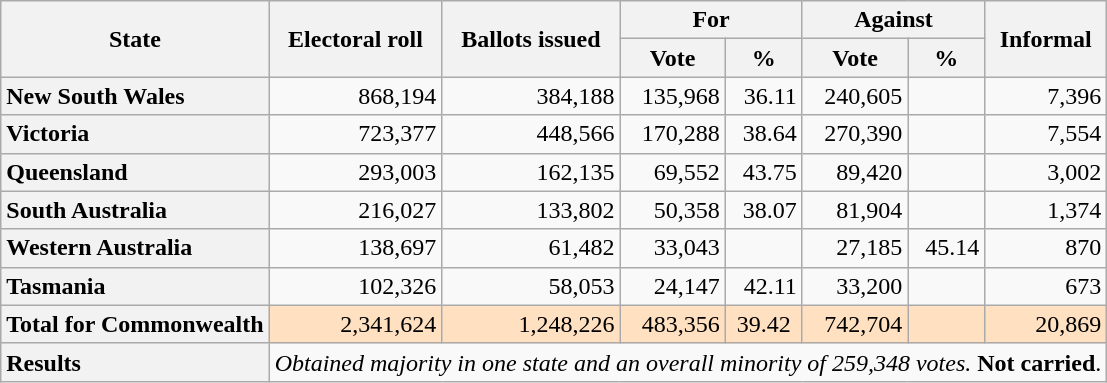<table class="wikitable">
<tr align=center>
<th rowspan="2">State</th>
<th rowspan="2">Electoral roll</th>
<th rowspan="2">Ballots issued</th>
<th align=center colspan="2">For</th>
<th align=center colspan="2">Against</th>
<th align=center rowspan="2">Informal</th>
</tr>
<tr>
<th align=center>Vote</th>
<th align=center>%</th>
<th align=center>Vote</th>
<th align=center>%</th>
</tr>
<tr align="right">
<th style="text-align:left;">New South Wales</th>
<td>868,194</td>
<td>384,188</td>
<td>135,968</td>
<td>36.11</td>
<td>240,605</td>
<td></td>
<td>7,396</td>
</tr>
<tr ---- align="right">
<th style="text-align:left;">Victoria</th>
<td>723,377</td>
<td>448,566</td>
<td>170,288</td>
<td>38.64</td>
<td>270,390</td>
<td></td>
<td>7,554</td>
</tr>
<tr ---- align="right">
<th style="text-align:left">Queensland</th>
<td>293,003</td>
<td>162,135</td>
<td>69,552</td>
<td>43.75</td>
<td>89,420</td>
<td></td>
<td>3,002</td>
</tr>
<tr ---- align="right">
<th style="text-align:left">South Australia</th>
<td>216,027</td>
<td>133,802</td>
<td>50,358</td>
<td>38.07</td>
<td>81,904</td>
<td></td>
<td>1,374</td>
</tr>
<tr ---- align="right">
<th style="text-align:left">Western Australia</th>
<td>138,697</td>
<td>61,482</td>
<td>33,043</td>
<td></td>
<td>27,185</td>
<td>45.14</td>
<td>870</td>
</tr>
<tr ---- align="right">
<th style="text-align:left">Tasmania</th>
<td>102,326</td>
<td>58,053</td>
<td>24,147</td>
<td>42.11</td>
<td>33,200</td>
<td></td>
<td>673</td>
</tr>
<tr bgcolor=#FFE0C0 align="right">
<th style="text-align:left;">Total for Commonwealth</th>
<td>2,341,624</td>
<td noWrap align="right">1,248,226</td>
<td noWrap align="right">483,356</td>
<td noWrap align="middle">39.42</td>
<td noWrap align="right">742,704</td>
<td></td>
<td noWrap align="right">20,869</td>
</tr>
<tr ---->
<th style="text-align:left;">Results</th>
<td colSpan="8"><em>Obtained majority in one state and an overall  minority of 259,348 votes.</em> <strong>Not carried</strong>.</td>
</tr>
</table>
